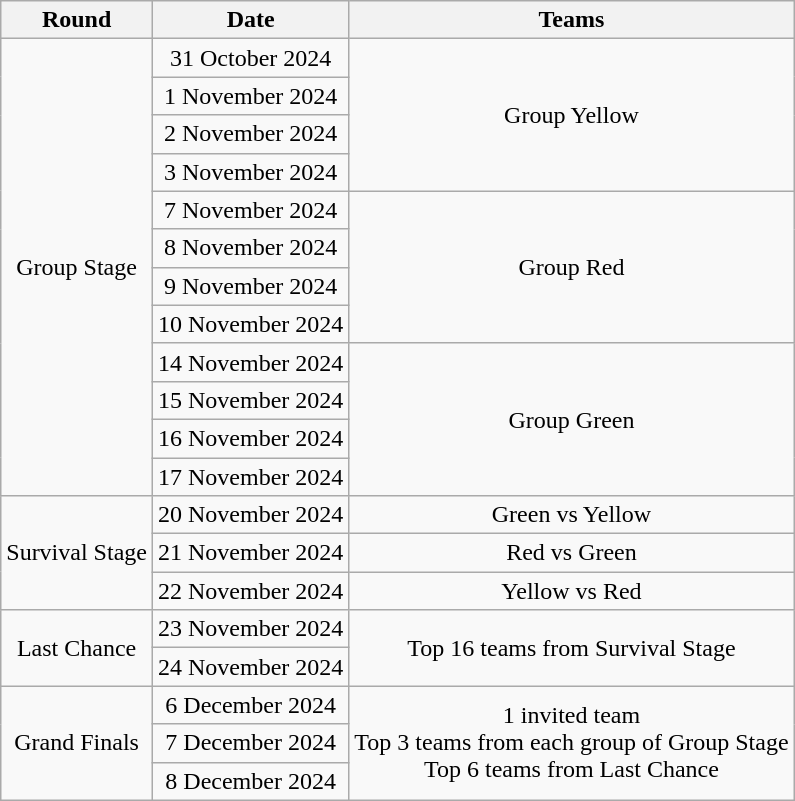<table class="wikitable" style="text-align:center">
<tr>
<th>Round</th>
<th>Date</th>
<th>Teams</th>
</tr>
<tr>
<td rowspan="12">Group Stage</td>
<td>31 October 2024</td>
<td rowspan="4">Group Yellow</td>
</tr>
<tr>
<td>1 November 2024</td>
</tr>
<tr>
<td>2 November 2024</td>
</tr>
<tr>
<td>3 November 2024</td>
</tr>
<tr>
<td>7 November 2024</td>
<td rowspan="4">Group Red</td>
</tr>
<tr>
<td>8 November 2024</td>
</tr>
<tr>
<td>9 November 2024</td>
</tr>
<tr>
<td>10 November 2024</td>
</tr>
<tr>
<td>14 November 2024</td>
<td rowspan="4">Group Green</td>
</tr>
<tr>
<td>15 November 2024</td>
</tr>
<tr>
<td>16 November 2024</td>
</tr>
<tr>
<td>17 November 2024</td>
</tr>
<tr>
<td rowspan="3">Survival Stage</td>
<td>20 November 2024</td>
<td>Green vs Yellow</td>
</tr>
<tr>
<td>21 November 2024</td>
<td>Red vs Green</td>
</tr>
<tr>
<td>22 November 2024</td>
<td>Yellow vs Red</td>
</tr>
<tr>
<td rowspan="2">Last Chance</td>
<td>23 November 2024</td>
<td rowspan="2">Top 16 teams from Survival Stage</td>
</tr>
<tr>
<td>24 November 2024</td>
</tr>
<tr>
<td rowspan="3">Grand Finals</td>
<td>6 December 2024</td>
<td rowspan="3">1 invited team<br>Top 3 teams from each group of Group Stage<br>Top 6 teams from Last Chance</td>
</tr>
<tr>
<td>7 December 2024</td>
</tr>
<tr>
<td>8 December 2024</td>
</tr>
</table>
